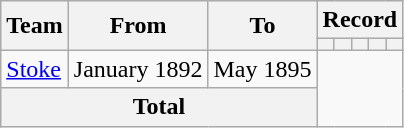<table class="wikitable" style="text-align:center">
<tr>
<th rowspan="2">Team</th>
<th rowspan="2">From</th>
<th rowspan="2">To</th>
<th colspan="5">Record</th>
</tr>
<tr>
<th></th>
<th></th>
<th></th>
<th></th>
<th></th>
</tr>
<tr>
<td align=left><a href='#'>Stoke</a></td>
<td align=left>January 1892</td>
<td align=left>May 1895<br></td>
</tr>
<tr>
<th colspan="3">Total<br></th>
</tr>
</table>
